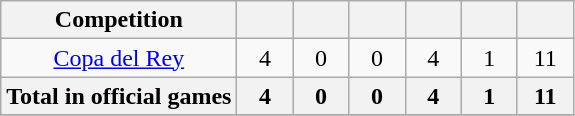<table class="wikitable" style="text-align:center">
<tr>
<th>Competition</th>
<th width=30></th>
<th width=30></th>
<th width=30></th>
<th width=30></th>
<th width=30></th>
<th width=30></th>
</tr>
<tr>
<td><a href='#'>Copa del Rey</a></td>
<td>4</td>
<td>0</td>
<td>0</td>
<td>4</td>
<td>1</td>
<td>11</td>
</tr>
<tr>
<th>Total in official games</th>
<th>4</th>
<th>0</th>
<th>0</th>
<th>4</th>
<th>1</th>
<th>11</th>
</tr>
<tr>
</tr>
</table>
